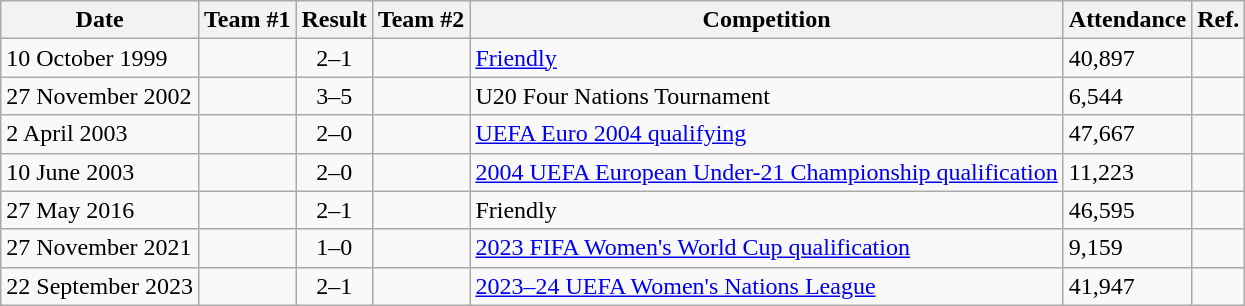<table class="wikitable">
<tr>
<th scope=col>Date</th>
<th scope=col>Team #1</th>
<th scope=col>Result</th>
<th scope=col>Team #2</th>
<th scope=col>Competition</th>
<th scope=col>Attendance</th>
<th scope=col>Ref.</th>
</tr>
<tr>
<td scope=row>10 October 1999</td>
<td align=right></td>
<td align=center>2–1</td>
<td></td>
<td><a href='#'>Friendly</a></td>
<td>40,897</td>
<td></td>
</tr>
<tr>
<td scope=row>27 November 2002</td>
<td align=right></td>
<td align=center>3–5</td>
<td></td>
<td>U20 Four Nations Tournament</td>
<td>6,544</td>
<td></td>
</tr>
<tr>
<td scope=row>2 April 2003</td>
<td align=right></td>
<td align=center>2–0</td>
<td></td>
<td><a href='#'>UEFA Euro 2004 qualifying</a></td>
<td>47,667</td>
<td></td>
</tr>
<tr>
<td scope=row>10 June 2003</td>
<td align=right></td>
<td align=center>2–0</td>
<td></td>
<td><a href='#'>2004 UEFA European Under-21 Championship qualification</a></td>
<td>11,223</td>
<td></td>
</tr>
<tr>
<td scope=row>27 May 2016</td>
<td align=right></td>
<td align=center>2–1</td>
<td></td>
<td>Friendly</td>
<td>46,595</td>
<td></td>
</tr>
<tr>
<td scope=row>27 November 2021</td>
<td align=right></td>
<td align=center>1–0</td>
<td></td>
<td><a href='#'>2023 FIFA Women's World Cup qualification</a></td>
<td>9,159</td>
<td></td>
</tr>
<tr>
<td scope=row>22 September 2023</td>
<td align=right></td>
<td align=center>2–1</td>
<td></td>
<td><a href='#'>2023–24 UEFA Women's Nations League</a></td>
<td>41,947</td>
<td></td>
</tr>
</table>
